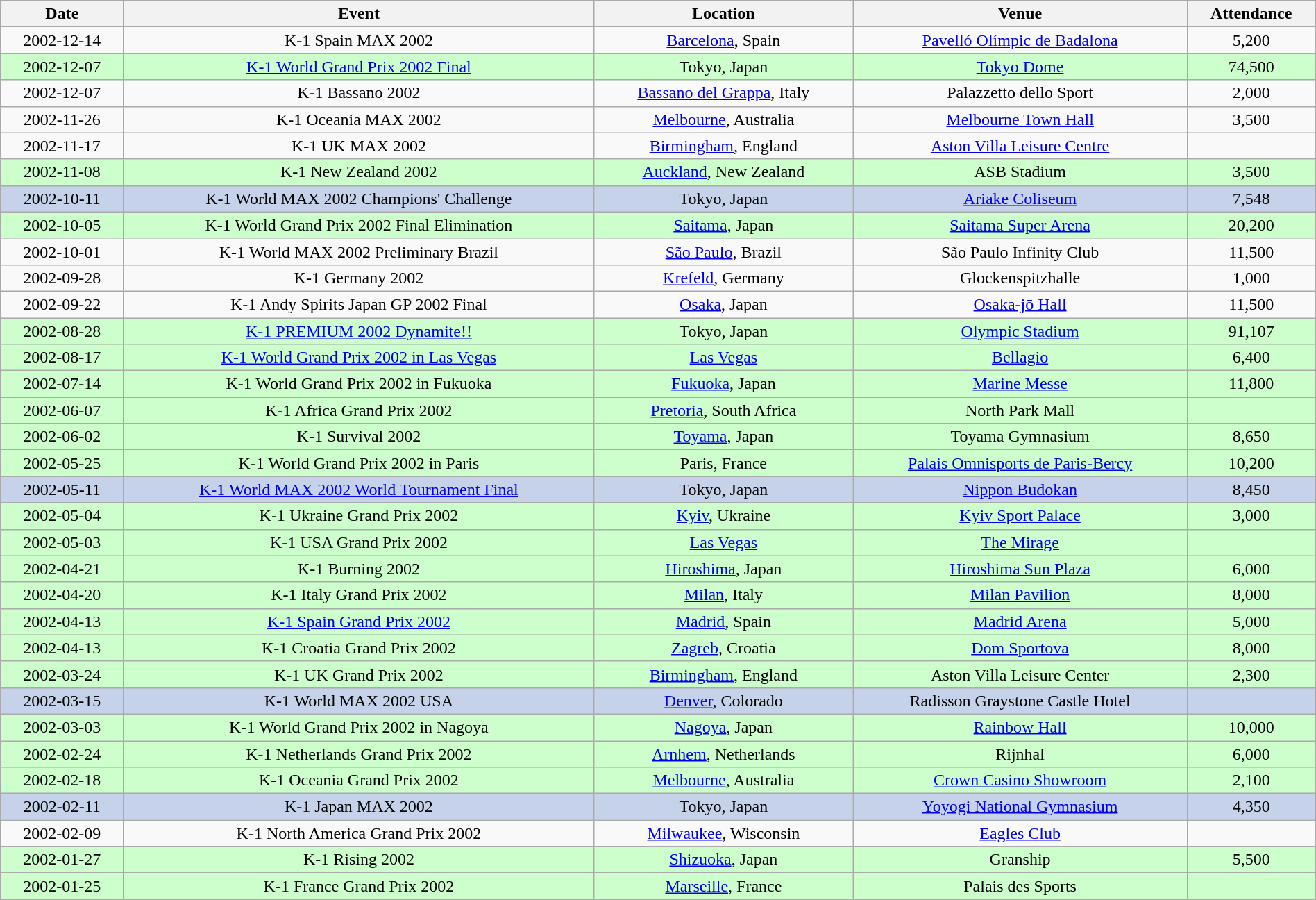<table class="wikitable" style="width:100%; text-align:center">
<tr>
<th>Date</th>
<th>Event</th>
<th>Location</th>
<th>Venue</th>
<th>Attendance</th>
</tr>
<tr>
<td>2002-12-14</td>
<td>K-1 Spain MAX 2002</td>
<td> <a href='#'>Barcelona</a>, Spain</td>
<td><a href='#'>Pavelló Olímpic de Badalona</a></td>
<td>5,200</td>
</tr>
<tr style="background:#CCFFCC">
<td>2002-12-07</td>
<td><a href='#'>K-1 World Grand Prix 2002 Final</a></td>
<td> Tokyo, Japan</td>
<td><a href='#'>Tokyo Dome</a></td>
<td>74,500</td>
</tr>
<tr>
<td>2002-12-07</td>
<td>K-1 Bassano 2002</td>
<td> <a href='#'>Bassano del Grappa</a>, Italy</td>
<td>Palazzetto dello Sport</td>
<td>2,000</td>
</tr>
<tr>
<td>2002-11-26</td>
<td>K-1 Oceania MAX 2002</td>
<td> <a href='#'>Melbourne</a>, Australia</td>
<td><a href='#'>Melbourne Town Hall</a></td>
<td>3,500</td>
</tr>
<tr>
<td>2002-11-17</td>
<td>K-1 UK MAX 2002</td>
<td> <a href='#'>Birmingham</a>, England</td>
<td><a href='#'>Aston Villa Leisure Centre</a></td>
<td></td>
</tr>
<tr style="background:#CCFFCC">
<td>2002-11-08</td>
<td>K-1 New Zealand 2002</td>
<td> <a href='#'>Auckland</a>, New Zealand</td>
<td>ASB Stadium</td>
<td>3,500</td>
</tr>
<tr style="background:#C5D2EA">
<td>2002-10-11</td>
<td>K-1 World MAX 2002 Champions' Challenge</td>
<td> Tokyo, Japan</td>
<td><a href='#'>Ariake Coliseum</a></td>
<td>7,548</td>
</tr>
<tr style="background:#CCFFCC">
<td>2002-10-05</td>
<td>K-1 World Grand Prix 2002 Final Elimination</td>
<td> <a href='#'>Saitama</a>, Japan</td>
<td><a href='#'>Saitama Super Arena</a></td>
<td>20,200</td>
</tr>
<tr>
<td>2002-10-01</td>
<td>K-1 World MAX 2002 Preliminary Brazil</td>
<td> <a href='#'>São Paulo</a>, Brazil</td>
<td>São Paulo Infinity Club</td>
<td>11,500</td>
</tr>
<tr>
<td>2002-09-28</td>
<td>K-1 Germany 2002</td>
<td> <a href='#'>Krefeld</a>, Germany</td>
<td>Glockenspitzhalle</td>
<td>1,000</td>
</tr>
<tr>
<td>2002-09-22</td>
<td>K-1 Andy Spirits Japan GP 2002 Final</td>
<td> <a href='#'>Osaka</a>, Japan</td>
<td><a href='#'>Osaka-jō Hall</a></td>
<td>11,500</td>
</tr>
<tr style="background:#CCFFCC">
<td>2002-08-28</td>
<td><a href='#'>K-1 PREMIUM 2002 Dynamite!!</a></td>
<td> Tokyo, Japan</td>
<td><a href='#'>Olympic Stadium</a></td>
<td>91,107</td>
</tr>
<tr style="background:#CCFFCC">
<td>2002-08-17</td>
<td><a href='#'>K-1 World Grand Prix 2002 in Las Vegas</a></td>
<td> <a href='#'>Las Vegas</a></td>
<td><a href='#'>Bellagio</a></td>
<td>6,400</td>
</tr>
<tr style="background:#CCFFCC">
<td>2002-07-14</td>
<td>K-1 World Grand Prix 2002 in Fukuoka</td>
<td> <a href='#'>Fukuoka</a>, Japan</td>
<td><a href='#'>Marine Messe</a></td>
<td>11,800</td>
</tr>
<tr style="background:#CCFFCC">
<td>2002-06-07</td>
<td>K-1 Africa Grand Prix 2002</td>
<td> <a href='#'>Pretoria</a>, South Africa</td>
<td>North Park Mall</td>
<td></td>
</tr>
<tr style="background:#CCFFCC">
<td>2002-06-02</td>
<td>K-1 Survival 2002</td>
<td> <a href='#'>Toyama</a>, Japan</td>
<td>Toyama Gymnasium</td>
<td>8,650</td>
</tr>
<tr style="background:#CCFFCC">
<td>2002-05-25</td>
<td>K-1 World Grand Prix 2002 in Paris</td>
<td> Paris, France</td>
<td><a href='#'>Palais Omnisports de Paris-Bercy</a></td>
<td>10,200</td>
</tr>
<tr style="background:#C5D2EA">
<td>2002-05-11</td>
<td><a href='#'>K-1 World MAX 2002 World Tournament Final</a></td>
<td> Tokyo, Japan</td>
<td><a href='#'>Nippon Budokan</a></td>
<td>8,450</td>
</tr>
<tr style="background:#CCFFCC">
<td>2002-05-04</td>
<td>K-1 Ukraine Grand Prix 2002</td>
<td> <a href='#'>Kyiv</a>, Ukraine</td>
<td><a href='#'>Kyiv Sport Palace</a></td>
<td>3,000</td>
</tr>
<tr style="background:#CCFFCC">
<td>2002-05-03</td>
<td>K-1 USA Grand Prix 2002</td>
<td> <a href='#'>Las Vegas</a></td>
<td><a href='#'>The Mirage</a></td>
<td></td>
</tr>
<tr style="background:#CCFFCC">
<td>2002-04-21</td>
<td>K-1 Burning 2002</td>
<td> <a href='#'>Hiroshima</a>, Japan</td>
<td><a href='#'>Hiroshima Sun Plaza</a></td>
<td>6,000</td>
</tr>
<tr style="background:#CCFFCC">
<td>2002-04-20</td>
<td>K-1 Italy Grand Prix 2002</td>
<td> <a href='#'>Milan</a>, Italy</td>
<td><a href='#'>Milan Pavilion</a></td>
<td>8,000</td>
</tr>
<tr style="background:#CCFFCC">
<td>2002-04-13</td>
<td><a href='#'>K-1 Spain Grand Prix 2002</a></td>
<td> <a href='#'>Madrid</a>, Spain</td>
<td><a href='#'>Madrid Arena</a></td>
<td>5,000</td>
</tr>
<tr style="background:#CCFFCC">
<td>2002-04-13</td>
<td>K-1 Croatia Grand Prix 2002</td>
<td> <a href='#'>Zagreb</a>, Croatia</td>
<td><a href='#'>Dom Sportova</a></td>
<td>8,000</td>
</tr>
<tr style="background:#CCFFCC">
<td>2002-03-24</td>
<td>K-1 UK Grand Prix 2002</td>
<td> <a href='#'>Birmingham</a>, England</td>
<td>Aston Villa Leisure Center</td>
<td>2,300</td>
</tr>
<tr style="background:#C5D2EA">
<td>2002-03-15</td>
<td>K-1 World MAX 2002 USA</td>
<td> <a href='#'>Denver</a>, Colorado</td>
<td>Radisson Graystone Castle Hotel</td>
<td></td>
</tr>
<tr style="background:#CCFFCC">
<td>2002-03-03</td>
<td>K-1 World Grand Prix 2002 in Nagoya</td>
<td> <a href='#'>Nagoya</a>, Japan</td>
<td><a href='#'>Rainbow Hall</a></td>
<td>10,000</td>
</tr>
<tr style="background:#CCFFCC">
<td>2002-02-24</td>
<td>K-1 Netherlands Grand Prix 2002</td>
<td> <a href='#'>Arnhem</a>, Netherlands</td>
<td>Rijnhal</td>
<td>6,000</td>
</tr>
<tr style="background:#CCFFCC">
<td>2002-02-18</td>
<td>K-1 Oceania Grand Prix 2002</td>
<td> <a href='#'>Melbourne</a>, Australia</td>
<td><a href='#'>Crown Casino Showroom</a></td>
<td>2,100</td>
</tr>
<tr style="background:#C5D2EA">
<td>2002-02-11</td>
<td>K-1 Japan MAX 2002</td>
<td> Tokyo, Japan</td>
<td><a href='#'>Yoyogi National Gymnasium</a></td>
<td>4,350</td>
</tr>
<tr>
<td>2002-02-09</td>
<td>K-1 North America Grand Prix 2002</td>
<td> <a href='#'>Milwaukee</a>, Wisconsin</td>
<td><a href='#'>Eagles Club</a></td>
<td></td>
</tr>
<tr style="background:#CCFFCC">
<td>2002-01-27</td>
<td>K-1 Rising 2002</td>
<td> <a href='#'>Shizuoka</a>, Japan</td>
<td>Granship</td>
<td>5,500</td>
</tr>
<tr style="background:#CCFFCC">
<td>2002-01-25</td>
<td>K-1 France Grand Prix 2002</td>
<td> <a href='#'>Marseille</a>, France</td>
<td>Palais des Sports</td>
<td></td>
</tr>
</table>
